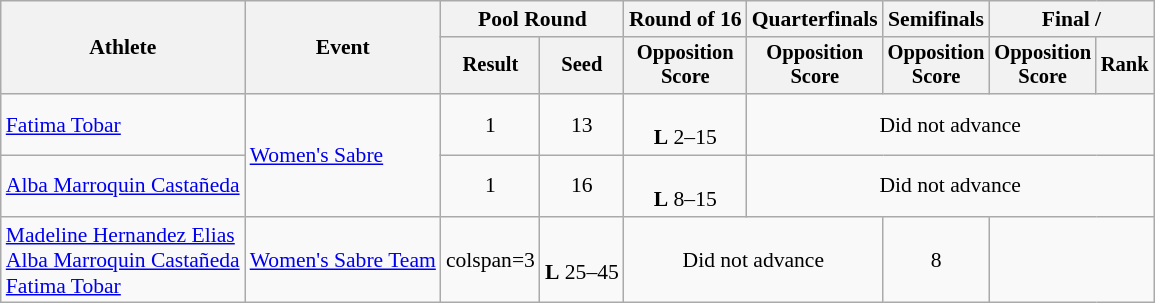<table class=wikitable style="font-size:90%">
<tr>
<th rowspan="2">Athlete</th>
<th rowspan="2">Event</th>
<th colspan=2>Pool Round</th>
<th>Round of 16</th>
<th>Quarterfinals</th>
<th>Semifinals</th>
<th colspan=2>Final / </th>
</tr>
<tr style="font-size:95%">
<th>Result</th>
<th>Seed</th>
<th>Opposition<br>Score</th>
<th>Opposition<br>Score</th>
<th>Opposition<br>Score</th>
<th>Opposition<br>Score</th>
<th>Rank</th>
</tr>
<tr align=center>
<td align=left><a href='#'>Fatima Tobar</a></td>
<td align=left rowspan=2><a href='#'>Women's Sabre</a></td>
<td>1</td>
<td>13</td>
<td><br><strong>L</strong> 2–15</td>
<td colspan="4">Did not advance</td>
</tr>
<tr align=center>
<td align=left><a href='#'>Alba Marroquin Castañeda</a></td>
<td>1</td>
<td>16</td>
<td><br><strong>L</strong> 8–15</td>
<td colspan="4">Did not advance</td>
</tr>
<tr align=center>
<td align=left><a href='#'>Madeline Hernandez Elias</a><br><a href='#'>Alba Marroquin Castañeda</a><br><a href='#'>Fatima Tobar</a></td>
<td align=left><a href='#'>Women's Sabre Team</a></td>
<td>colspan=3 </td>
<td><br><strong>L</strong> 25–45</td>
<td colspan="2">Did not advance</td>
<td>8</td>
</tr>
</table>
